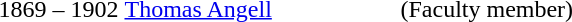<table>
<tr>
<td width="80">1869 – 1902</td>
<td width="180"><a href='#'>Thomas Angell</a></td>
<td>(Faculty member)</td>
</tr>
</table>
